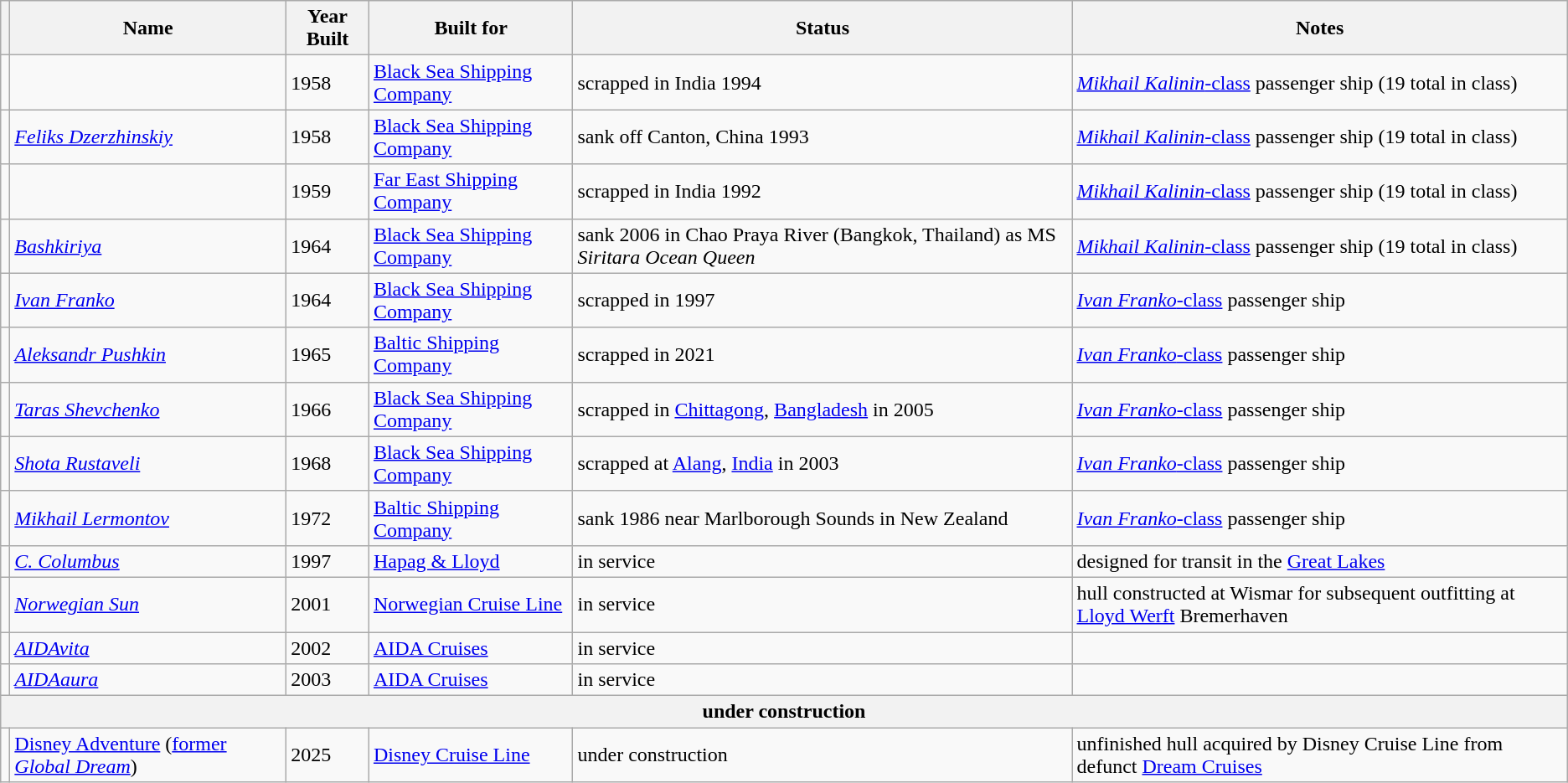<table class="wikitable">
<tr>
<th></th>
<th>Name</th>
<th>Year Built</th>
<th>Built for</th>
<th>Status</th>
<th>Notes</th>
</tr>
<tr>
<td></td>
<td></td>
<td>1958</td>
<td><a href='#'>Black Sea Shipping Company</a></td>
<td>scrapped in India 1994</td>
<td><a href='#'><em>Mikhail Kalinin</em>-class</a> passenger ship (19 total in class)</td>
</tr>
<tr>
<td></td>
<td><em><a href='#'>Feliks Dzerzhinskiy</a></em></td>
<td>1958</td>
<td><a href='#'>Black Sea Shipping Company</a></td>
<td>sank off Canton, China 1993</td>
<td><a href='#'><em>Mikhail Kalinin</em>-class</a> passenger ship (19 total in class)</td>
</tr>
<tr>
<td></td>
<td></td>
<td>1959</td>
<td><a href='#'>Far East Shipping Company</a></td>
<td>scrapped in India 1992</td>
<td><a href='#'><em>Mikhail Kalinin</em>-class</a> passenger ship (19 total in class)</td>
</tr>
<tr>
<td></td>
<td><em><a href='#'>Bashkiriya</a></em></td>
<td>1964</td>
<td><a href='#'>Black Sea Shipping Company</a></td>
<td>sank 2006 in Chao Praya River (Bangkok, Thailand) as MS <em>Siritara Ocean Queen</em></td>
<td><a href='#'><em>Mikhail Kalinin</em>-class</a> passenger ship (19 total in class)</td>
</tr>
<tr>
<td></td>
<td><a href='#'><em>Ivan Franko</em></a></td>
<td>1964</td>
<td><a href='#'>Black Sea Shipping Company</a></td>
<td>scrapped in 1997</td>
<td><a href='#'><em>Ivan Franko</em>-class</a> passenger ship</td>
</tr>
<tr>
<td></td>
<td><em><a href='#'>Aleksandr Pushkin</a></em></td>
<td>1965</td>
<td><a href='#'>Baltic Shipping Company</a></td>
<td>scrapped in 2021</td>
<td><a href='#'><em>Ivan Franko</em>-class</a> passenger ship</td>
</tr>
<tr>
<td></td>
<td><em><a href='#'>Taras Shevchenko</a></em></td>
<td>1966</td>
<td><a href='#'>Black Sea Shipping Company</a></td>
<td>scrapped in <a href='#'>Chittagong</a>, <a href='#'>Bangladesh</a> in 2005</td>
<td><a href='#'><em>Ivan Franko</em>-class</a> passenger ship</td>
</tr>
<tr>
<td></td>
<td><em><a href='#'>Shota Rustaveli</a></em></td>
<td>1968</td>
<td><a href='#'>Black Sea Shipping Company</a></td>
<td>scrapped at <a href='#'>Alang</a>, <a href='#'>India</a> in 2003</td>
<td><a href='#'><em>Ivan Franko</em>-class</a> passenger ship</td>
</tr>
<tr>
<td></td>
<td><a href='#'><em>Mikhail Lermontov</em></a></td>
<td>1972</td>
<td><a href='#'>Baltic Shipping Company</a></td>
<td>sank 1986 near Marlborough Sounds in New Zealand</td>
<td><a href='#'><em>Ivan Franko</em>-class</a> passenger ship</td>
</tr>
<tr>
<td></td>
<td><em><a href='#'>C. Columbus</a></em></td>
<td>1997</td>
<td><a href='#'>Hapag & Lloyd</a></td>
<td>in service</td>
<td>designed for transit in the <a href='#'>Great Lakes</a></td>
</tr>
<tr>
<td></td>
<td><em><a href='#'>Norwegian Sun</a></em></td>
<td>2001</td>
<td><a href='#'>Norwegian Cruise Line</a></td>
<td>in service</td>
<td>hull constructed at Wismar for subsequent outfitting at <a href='#'>Lloyd Werft</a> Bremerhaven</td>
</tr>
<tr>
<td></td>
<td><em><a href='#'>AIDAvita</a></em></td>
<td>2002</td>
<td><a href='#'>AIDA Cruises</a></td>
<td>in service</td>
<td></td>
</tr>
<tr>
<td></td>
<td><em><a href='#'>AIDAaura</a></em></td>
<td>2003</td>
<td><a href='#'>AIDA Cruises</a></td>
<td>in service</td>
<td></td>
</tr>
<tr>
<th colspan="6">under construction</th>
</tr>
<tr>
<td></td>
<td><a href='#'>Disney Adventure</a> (<a href='#'>former <em>Global Dream</em></a>)</td>
<td>2025</td>
<td><a href='#'>Disney Cruise Line</a></td>
<td>under construction</td>
<td>unfinished hull acquired by Disney Cruise Line from defunct <a href='#'>Dream Cruises</a></td>
</tr>
</table>
